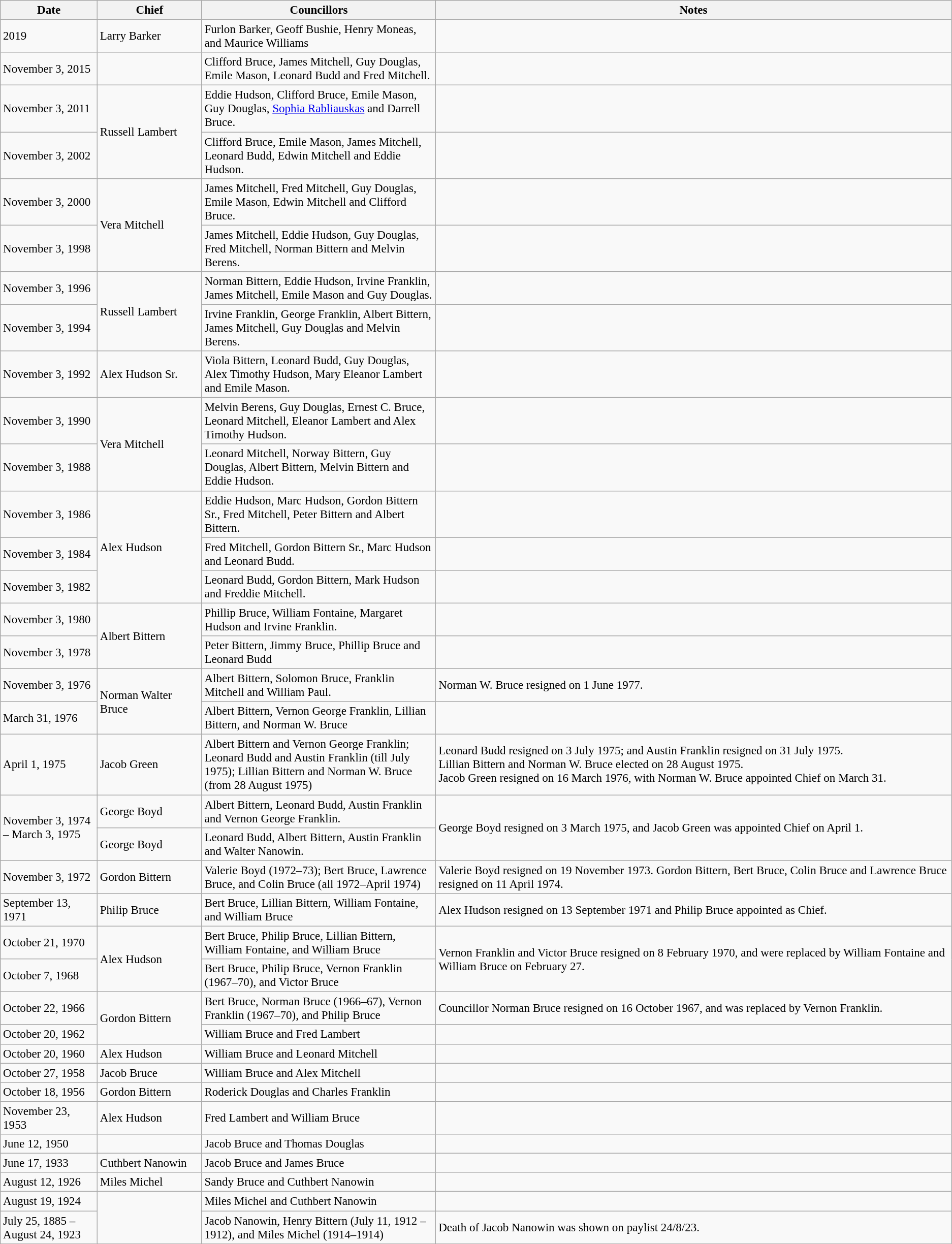<table class="wikitable" border="2" style="text-align:left;font-size:96%">
<tr>
<th style="width:120px">Date</th>
<th style="width:130px">Chief</th>
<th style="width:300px">Councillors</th>
<th>Notes</th>
</tr>
<tr>
<td>2019</td>
<td>Larry Barker</td>
<td>Furlon Barker, Geoff Bushie, Henry Moneas, and Maurice Williams</td>
<td></td>
</tr>
<tr>
<td>November 3, 2015</td>
<td></td>
<td>Clifford Bruce, James Mitchell, Guy Douglas, Emile Mason, Leonard Budd and Fred Mitchell.</td>
<td></td>
</tr>
<tr>
<td>November 3, 2011</td>
<td rowspan="2">Russell Lambert</td>
<td>Eddie Hudson, Clifford Bruce, Emile Mason, Guy Douglas, <a href='#'>Sophia Rabliauskas</a> and Darrell Bruce.</td>
<td></td>
</tr>
<tr>
<td>November 3, 2002</td>
<td>Clifford Bruce, Emile Mason, James Mitchell, Leonard Budd, Edwin Mitchell and Eddie Hudson.</td>
<td></td>
</tr>
<tr>
<td>November 3, 2000</td>
<td rowspan="2">Vera Mitchell</td>
<td>James Mitchell, Fred Mitchell, Guy Douglas, Emile Mason, Edwin Mitchell and Clifford Bruce.</td>
<td></td>
</tr>
<tr>
<td>November 3, 1998</td>
<td>James Mitchell, Eddie Hudson, Guy Douglas, Fred Mitchell, Norman Bittern and Melvin Berens.</td>
<td></td>
</tr>
<tr>
<td>November 3, 1996</td>
<td rowspan="2">Russell Lambert</td>
<td>Norman Bittern, Eddie Hudson, Irvine Franklin, James Mitchell, Emile Mason and Guy Douglas.</td>
<td></td>
</tr>
<tr>
<td>November 3, 1994</td>
<td>Irvine Franklin, George Franklin, Albert Bittern, James Mitchell, Guy Douglas and Melvin Berens.</td>
<td></td>
</tr>
<tr>
<td>November 3, 1992</td>
<td>Alex Hudson Sr.</td>
<td>Viola Bittern, Leonard Budd, Guy Douglas, Alex Timothy Hudson, Mary Eleanor Lambert and Emile Mason.</td>
<td></td>
</tr>
<tr>
<td>November 3, 1990</td>
<td rowspan="2">Vera Mitchell</td>
<td>Melvin Berens, Guy Douglas, Ernest C. Bruce, Leonard Mitchell, Eleanor Lambert and Alex Timothy Hudson.</td>
<td></td>
</tr>
<tr>
<td>November 3, 1988</td>
<td>Leonard Mitchell, Norway Bittern, Guy Douglas, Albert Bittern, Melvin Bittern and Eddie Hudson.</td>
<td></td>
</tr>
<tr>
<td>November 3, 1986</td>
<td rowspan="3">Alex Hudson</td>
<td>Eddie Hudson, Marc Hudson, Gordon Bittern Sr., Fred Mitchell, Peter Bittern and Albert Bittern.</td>
<td></td>
</tr>
<tr>
<td>November 3, 1984</td>
<td>Fred Mitchell, Gordon Bittern Sr., Marc Hudson and Leonard Budd.</td>
<td></td>
</tr>
<tr>
<td>November 3, 1982</td>
<td>Leonard Budd, Gordon Bittern, Mark Hudson and Freddie Mitchell.</td>
<td></td>
</tr>
<tr>
<td>November 3, 1980</td>
<td rowspan="2">Albert Bittern</td>
<td>Phillip Bruce, William Fontaine, Margaret Hudson and Irvine Franklin.</td>
<td></td>
</tr>
<tr>
<td>November 3, 1978</td>
<td>Peter Bittern, Jimmy Bruce, Phillip Bruce and Leonard Budd</td>
<td></td>
</tr>
<tr>
<td>November 3, 1976</td>
<td rowspan="2">Norman Walter Bruce</td>
<td>Albert Bittern, Solomon Bruce, Franklin Mitchell and William Paul.</td>
<td>Norman W. Bruce resigned on 1 June 1977.</td>
</tr>
<tr>
<td>March 31, 1976</td>
<td>Albert Bittern, Vernon George Franklin, Lillian Bittern, and Norman W. Bruce</td>
<td></td>
</tr>
<tr>
<td>April 1, 1975</td>
<td>Jacob Green</td>
<td>Albert Bittern and Vernon George Franklin; Leonard Budd and Austin Franklin (till July 1975); Lillian Bittern and Norman W. Bruce (from 28 August 1975)</td>
<td>Leonard Budd resigned on 3 July 1975; and Austin Franklin resigned on 31 July 1975.<br>Lillian Bittern and Norman W. Bruce elected on 28 August 1975.<br>Jacob Green resigned on 16 March 1976, with Norman W. Bruce appointed Chief on March 31.</td>
</tr>
<tr>
<td rowspan="2">November 3, 1974 – March 3, 1975</td>
<td>George Boyd</td>
<td>Albert Bittern, Leonard Budd, Austin Franklin and Vernon George Franklin.</td>
<td rowspan="2">George Boyd resigned on 3 March 1975, and Jacob Green was appointed Chief on April 1.</td>
</tr>
<tr>
<td>George Boyd</td>
<td>Leonard Budd, Albert Bittern, Austin Franklin and Walter Nanowin.</td>
</tr>
<tr>
<td>November 3, 1972</td>
<td>Gordon Bittern</td>
<td>Valerie Boyd (1972–73); Bert Bruce, Lawrence Bruce, and Colin Bruce (all 1972–April 1974)</td>
<td>Valerie Boyd resigned on 19 November 1973. Gordon Bittern, Bert Bruce, Colin Bruce and Lawrence Bruce resigned on 11 April 1974.</td>
</tr>
<tr>
<td>September 13, 1971</td>
<td>Philip Bruce</td>
<td>Bert Bruce, Lillian Bittern, William Fontaine, and William Bruce</td>
<td>Alex Hudson resigned on 13 September 1971 and Philip Bruce appointed as Chief.</td>
</tr>
<tr>
<td>October 21, 1970</td>
<td rowspan="2">Alex Hudson</td>
<td>Bert Bruce, Philip Bruce, Lillian Bittern, William Fontaine, and William Bruce</td>
<td rowspan="2">Vernon Franklin and Victor Bruce resigned on 8 February 1970, and were replaced by William Fontaine and William Bruce on February 27.</td>
</tr>
<tr>
<td>October 7, 1968</td>
<td>Bert Bruce, Philip Bruce, Vernon Franklin (1967–70), and Victor Bruce</td>
</tr>
<tr>
<td>October 22, 1966</td>
<td rowspan="2">Gordon Bittern</td>
<td>Bert Bruce, Norman Bruce (1966–67), Vernon Franklin (1967–70), and Philip Bruce</td>
<td>Councillor Norman Bruce resigned on 16 October 1967, and was replaced by Vernon Franklin.</td>
</tr>
<tr>
<td>October 20, 1962</td>
<td>William Bruce and Fred Lambert</td>
<td></td>
</tr>
<tr>
<td>October 20, 1960</td>
<td>Alex Hudson</td>
<td>William Bruce and Leonard Mitchell</td>
<td></td>
</tr>
<tr>
<td>October 27, 1958</td>
<td>Jacob Bruce</td>
<td>William Bruce and Alex Mitchell</td>
<td></td>
</tr>
<tr>
<td>October 18, 1956</td>
<td>Gordon Bittern</td>
<td>Roderick Douglas and Charles Franklin</td>
<td></td>
</tr>
<tr>
<td>November 23, 1953</td>
<td>Alex Hudson</td>
<td>Fred Lambert and William Bruce</td>
<td></td>
</tr>
<tr>
<td>June 12, 1950</td>
<td></td>
<td>Jacob Bruce and Thomas Douglas</td>
<td></td>
</tr>
<tr>
<td>June 17, 1933</td>
<td>Cuthbert Nanowin</td>
<td>Jacob Bruce and James Bruce</td>
<td></td>
</tr>
<tr>
<td>August 12, 1926</td>
<td>Miles Michel</td>
<td>Sandy Bruce and Cuthbert Nanowin</td>
<td></td>
</tr>
<tr>
<td>August 19, 1924</td>
<td rowspan="2"></td>
<td>Miles Michel and Cuthbert Nanowin</td>
<td></td>
</tr>
<tr>
<td>July 25, 1885 –August 24, 1923</td>
<td>Jacob Nanowin, Henry Bittern (July 11, 1912 – 1912), and Miles Michel (1914–1914)</td>
<td>Death of Jacob Nanowin was shown on paylist 24/8/23.</td>
</tr>
</table>
